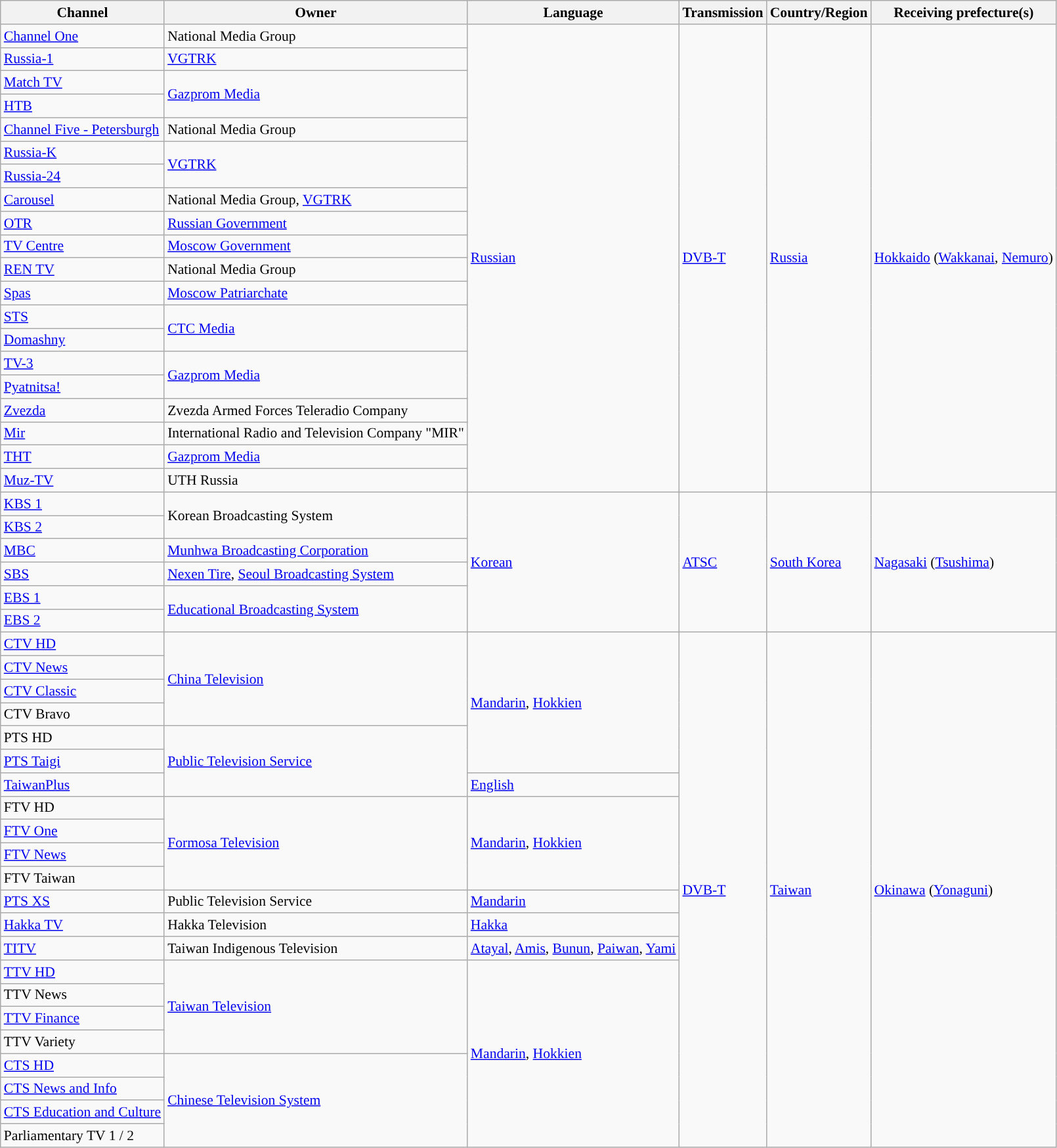<table class="wikitable" style="font-size: 90%">
<tr>
<th>Channel</th>
<th>Owner</th>
<th>Language</th>
<th>Transmission</th>
<th>Country/Region</th>
<th>Receiving prefecture(s)</th>
</tr>
<tr>
<td><a href='#'>Channel One</a></td>
<td>National Media Group</td>
<td rowspan="20"><a href='#'>Russian</a></td>
<td rowspan="20"><a href='#'>DVB-T</a></td>
<td rowspan="20"><a href='#'>Russia</a></td>
<td rowspan="20"><a href='#'>Hokkaido</a> (<a href='#'>Wakkanai</a>, <a href='#'>Nemuro</a>)</td>
</tr>
<tr>
<td><a href='#'>Russia-1</a></td>
<td><a href='#'>VGTRK</a></td>
</tr>
<tr>
<td><a href='#'>Match TV</a></td>
<td rowspan="2"><a href='#'>Gazprom Media</a></td>
</tr>
<tr>
<td><a href='#'>НТВ</a></td>
</tr>
<tr>
<td><a href='#'>Channel Five - Petersburgh</a></td>
<td>National Media Group</td>
</tr>
<tr>
<td><a href='#'>Russia-K</a></td>
<td rowspan="2"><a href='#'>VGTRK</a></td>
</tr>
<tr>
<td><a href='#'>Russia-24</a></td>
</tr>
<tr>
<td><a href='#'>Carousel</a></td>
<td>National Media Group, <a href='#'>VGTRK</a></td>
</tr>
<tr>
<td><a href='#'>OTR</a></td>
<td><a href='#'>Russian Government</a></td>
</tr>
<tr>
<td><a href='#'>TV Centre</a></td>
<td><a href='#'>Moscow Government</a></td>
</tr>
<tr>
<td><a href='#'>REN TV</a></td>
<td>National Media Group</td>
</tr>
<tr>
<td><a href='#'>Spas</a></td>
<td><a href='#'>Moscow Patriarchate</a></td>
</tr>
<tr>
<td><a href='#'>STS</a></td>
<td rowspan="2"><a href='#'>CTC Media</a></td>
</tr>
<tr>
<td><a href='#'>Domashny</a></td>
</tr>
<tr>
<td><a href='#'>TV-3</a></td>
<td rowspan="2"><a href='#'>Gazprom Media</a></td>
</tr>
<tr>
<td><a href='#'>Pyatnitsa!</a></td>
</tr>
<tr>
<td><a href='#'>Zvezda</a></td>
<td>Zvezda Armed Forces Teleradio Company</td>
</tr>
<tr>
<td><a href='#'>Mir</a></td>
<td>International Radio and Television Company "MIR"</td>
</tr>
<tr>
<td><a href='#'>ТНТ</a></td>
<td><a href='#'>Gazprom Media</a></td>
</tr>
<tr>
<td><a href='#'>Muz-TV</a></td>
<td>UTH Russia</td>
</tr>
<tr>
<td><a href='#'>KBS 1</a></td>
<td rowspan="2">Korean Broadcasting System</td>
<td rowspan="6"><a href='#'>Korean</a></td>
<td rowspan="6"><a href='#'>ATSC</a></td>
<td rowspan="6"><a href='#'>South Korea</a></td>
<td rowspan="6"><a href='#'>Nagasaki</a> (<a href='#'>Tsushima</a>)</td>
</tr>
<tr>
<td><a href='#'>KBS 2</a></td>
</tr>
<tr>
<td><a href='#'>MBC</a></td>
<td><a href='#'>Munhwa Broadcasting Corporation</a></td>
</tr>
<tr>
<td><a href='#'>SBS</a></td>
<td><a href='#'>Nexen Tire</a>, <a href='#'>Seoul Broadcasting System</a></td>
</tr>
<tr>
<td><a href='#'>EBS 1</a></td>
<td rowspan="2"><a href='#'>Educational Broadcasting System</a></td>
</tr>
<tr>
<td><a href='#'>EBS 2</a></td>
</tr>
<tr>
<td><a href='#'>CTV HD</a></td>
<td rowspan="4"><a href='#'>China Television</a></td>
<td rowspan="6"><a href='#'>Mandarin</a>, <a href='#'>Hokkien</a></td>
<td rowspan="22"><a href='#'>DVB-T</a></td>
<td rowspan="22"><a href='#'>Taiwan</a></td>
<td rowspan="22"><a href='#'>Okinawa</a> (<a href='#'>Yonaguni</a>)</td>
</tr>
<tr>
<td><a href='#'>CTV News</a></td>
</tr>
<tr>
<td><a href='#'>CTV Classic</a></td>
</tr>
<tr>
<td>CTV Bravo</td>
</tr>
<tr>
<td>PTS HD</td>
<td rowspan="3"><a href='#'>Public Television Service</a></td>
</tr>
<tr>
<td><a href='#'>PTS Taigi</a></td>
</tr>
<tr>
<td><a href='#'>TaiwanPlus</a></td>
<td><a href='#'>English</a></td>
</tr>
<tr>
<td>FTV HD</td>
<td rowspan="4"><a href='#'>Formosa Television</a></td>
<td rowspan="4"><a href='#'>Mandarin</a>, <a href='#'>Hokkien</a></td>
</tr>
<tr>
<td><a href='#'>FTV One</a></td>
</tr>
<tr>
<td><a href='#'>FTV News</a></td>
</tr>
<tr>
<td>FTV Taiwan</td>
</tr>
<tr>
<td><a href='#'>PTS XS</a></td>
<td>Public Television Service</td>
<td><a href='#'>Mandarin</a></td>
</tr>
<tr>
<td><a href='#'>Hakka TV</a></td>
<td>Hakka Television</td>
<td><a href='#'>Hakka</a></td>
</tr>
<tr>
<td><a href='#'>TITV</a></td>
<td>Taiwan Indigenous Television</td>
<td><a href='#'>Atayal</a>, <a href='#'>Amis</a>, <a href='#'>Bunun</a>, <a href='#'>Paiwan</a>, <a href='#'>Yami</a></td>
</tr>
<tr>
<td><a href='#'>TTV HD</a></td>
<td rowspan="4"><a href='#'>Taiwan Television</a></td>
<td rowspan="8"><a href='#'>Mandarin</a>, <a href='#'>Hokkien</a></td>
</tr>
<tr>
<td>TTV News</td>
</tr>
<tr>
<td><a href='#'>TTV Finance</a></td>
</tr>
<tr>
<td>TTV Variety</td>
</tr>
<tr>
<td><a href='#'>CTS HD</a></td>
<td rowspan="4"><a href='#'>Chinese Television System</a></td>
</tr>
<tr>
<td><a href='#'>CTS News and Info</a></td>
</tr>
<tr>
<td><a href='#'>CTS Education and Culture</a></td>
</tr>
<tr>
<td>Parliamentary TV 1 / 2</td>
</tr>
</table>
